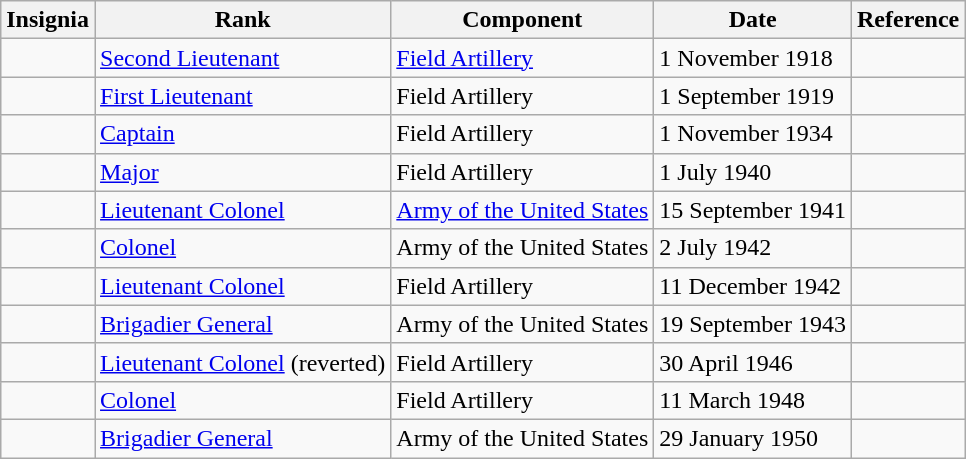<table class="wikitable">
<tr>
<th>Insignia</th>
<th>Rank</th>
<th>Component</th>
<th>Date</th>
<th>Reference</th>
</tr>
<tr>
<td></td>
<td><a href='#'>Second Lieutenant</a></td>
<td><a href='#'>Field Artillery</a></td>
<td>1 November 1918</td>
<td></td>
</tr>
<tr>
<td></td>
<td><a href='#'>First Lieutenant</a></td>
<td>Field Artillery</td>
<td>1 September 1919</td>
<td></td>
</tr>
<tr>
<td></td>
<td><a href='#'>Captain</a></td>
<td>Field Artillery</td>
<td>1 November 1934</td>
<td></td>
</tr>
<tr>
<td></td>
<td><a href='#'>Major</a></td>
<td>Field Artillery</td>
<td>1 July 1940</td>
<td></td>
</tr>
<tr>
<td></td>
<td><a href='#'>Lieutenant Colonel</a></td>
<td><a href='#'>Army of the United States</a></td>
<td>15 September 1941</td>
<td></td>
</tr>
<tr>
<td></td>
<td><a href='#'>Colonel</a></td>
<td>Army of the United States</td>
<td>2 July 1942</td>
<td></td>
</tr>
<tr>
<td></td>
<td><a href='#'>Lieutenant Colonel</a></td>
<td>Field Artillery</td>
<td>11 December 1942</td>
<td></td>
</tr>
<tr>
<td></td>
<td><a href='#'>Brigadier General</a></td>
<td>Army of the United States</td>
<td>19 September 1943</td>
<td></td>
</tr>
<tr>
<td></td>
<td><a href='#'>Lieutenant Colonel</a> (reverted)</td>
<td>Field Artillery</td>
<td>30 April 1946</td>
<td></td>
</tr>
<tr>
<td></td>
<td><a href='#'>Colonel</a></td>
<td>Field Artillery</td>
<td>11 March 1948</td>
<td></td>
</tr>
<tr>
<td></td>
<td><a href='#'>Brigadier General</a></td>
<td>Army of the United States</td>
<td>29 January 1950</td>
<td></td>
</tr>
</table>
